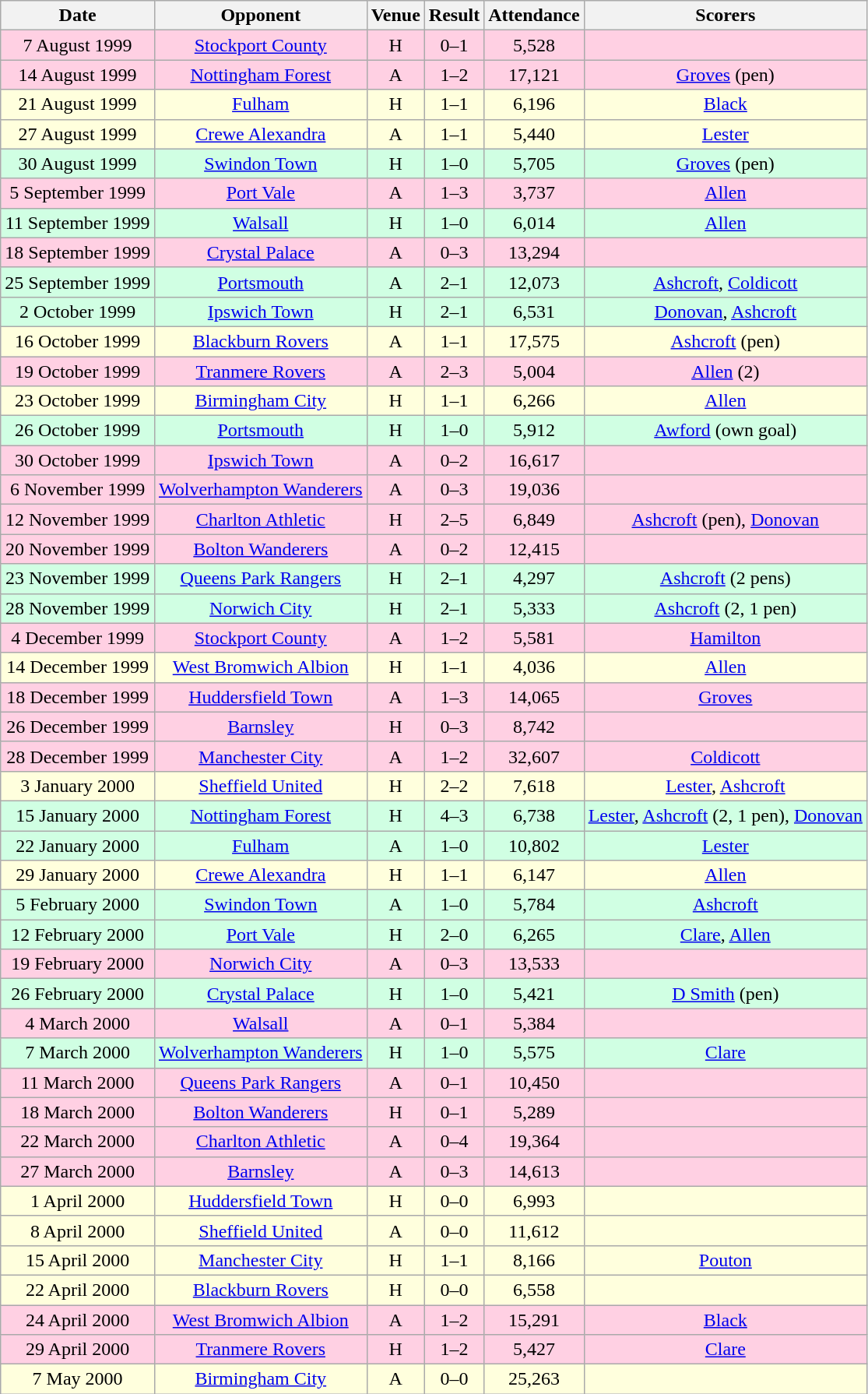<table class="wikitable sortable" style="text-align:center">
<tr>
<th>Date</th>
<th>Opponent</th>
<th>Venue</th>
<th>Result</th>
<th>Attendance</th>
<th>Scorers</th>
</tr>
<tr style="background-color: #ffd0e3;">
<td>7 August 1999</td>
<td><a href='#'>Stockport County</a></td>
<td>H</td>
<td>0–1</td>
<td>5,528</td>
<td></td>
</tr>
<tr style="background-color: #ffd0e3;">
<td>14 August 1999</td>
<td><a href='#'>Nottingham Forest</a></td>
<td>A</td>
<td>1–2</td>
<td>17,121</td>
<td><a href='#'>Groves</a> (pen)</td>
</tr>
<tr style="background-color: #ffffdd;">
<td>21 August 1999</td>
<td><a href='#'>Fulham</a></td>
<td>H</td>
<td>1–1</td>
<td>6,196</td>
<td><a href='#'>Black</a></td>
</tr>
<tr style="background-color: #ffffdd;">
<td>27 August 1999</td>
<td><a href='#'>Crewe Alexandra</a></td>
<td>A</td>
<td>1–1</td>
<td>5,440</td>
<td><a href='#'>Lester</a></td>
</tr>
<tr style="background-color: #d0ffe3;">
<td>30 August 1999</td>
<td><a href='#'>Swindon Town</a></td>
<td>H</td>
<td>1–0</td>
<td>5,705</td>
<td><a href='#'>Groves</a> (pen)</td>
</tr>
<tr style="background-color: #ffd0e3;">
<td>5 September 1999</td>
<td><a href='#'>Port Vale</a></td>
<td>A</td>
<td>1–3</td>
<td>3,737</td>
<td><a href='#'>Allen</a></td>
</tr>
<tr style="background-color: #d0ffe3;">
<td>11 September 1999</td>
<td><a href='#'>Walsall</a></td>
<td>H</td>
<td>1–0</td>
<td>6,014</td>
<td><a href='#'>Allen</a></td>
</tr>
<tr style="background-color: #ffd0e3;">
<td>18 September 1999</td>
<td><a href='#'>Crystal Palace</a></td>
<td>A</td>
<td>0–3</td>
<td>13,294</td>
<td></td>
</tr>
<tr style="background-color: #d0ffe3;">
<td>25 September 1999</td>
<td><a href='#'>Portsmouth</a></td>
<td>A</td>
<td>2–1</td>
<td>12,073</td>
<td><a href='#'>Ashcroft</a>, <a href='#'>Coldicott</a></td>
</tr>
<tr style="background-color: #d0ffe3;">
<td>2 October 1999</td>
<td><a href='#'>Ipswich Town</a></td>
<td>H</td>
<td>2–1</td>
<td>6,531</td>
<td><a href='#'>Donovan</a>, <a href='#'>Ashcroft</a></td>
</tr>
<tr style="background-color: #ffffdd;">
<td>16 October 1999</td>
<td><a href='#'>Blackburn Rovers</a></td>
<td>A</td>
<td>1–1</td>
<td>17,575</td>
<td><a href='#'>Ashcroft</a> (pen)</td>
</tr>
<tr style="background-color: #ffd0e3;">
<td>19 October 1999</td>
<td><a href='#'>Tranmere Rovers</a></td>
<td>A</td>
<td>2–3</td>
<td>5,004</td>
<td><a href='#'>Allen</a> (2)</td>
</tr>
<tr style="background-color: #ffffdd;">
<td>23 October 1999</td>
<td><a href='#'>Birmingham City</a></td>
<td>H</td>
<td>1–1</td>
<td>6,266</td>
<td><a href='#'>Allen</a></td>
</tr>
<tr style="background-color: #d0ffe3;">
<td>26 October 1999</td>
<td><a href='#'>Portsmouth</a></td>
<td>H</td>
<td>1–0</td>
<td>5,912</td>
<td><a href='#'>Awford</a> (own goal)</td>
</tr>
<tr style="background-color: #ffd0e3;">
<td>30 October 1999</td>
<td><a href='#'>Ipswich Town</a></td>
<td>A</td>
<td>0–2</td>
<td>16,617</td>
<td></td>
</tr>
<tr style="background-color: #ffd0e3;">
<td>6 November 1999</td>
<td><a href='#'>Wolverhampton Wanderers</a></td>
<td>A</td>
<td>0–3</td>
<td>19,036</td>
<td></td>
</tr>
<tr style="background-color: #ffd0e3;">
<td>12 November 1999</td>
<td><a href='#'>Charlton Athletic</a></td>
<td>H</td>
<td>2–5</td>
<td>6,849</td>
<td><a href='#'>Ashcroft</a> (pen), <a href='#'>Donovan</a></td>
</tr>
<tr style="background-color: #ffd0e3;">
<td>20 November 1999</td>
<td><a href='#'>Bolton Wanderers</a></td>
<td>A</td>
<td>0–2</td>
<td>12,415</td>
<td></td>
</tr>
<tr style="background-color: #d0ffe3;">
<td>23 November 1999</td>
<td><a href='#'>Queens Park Rangers</a></td>
<td>H</td>
<td>2–1</td>
<td>4,297</td>
<td><a href='#'>Ashcroft</a> (2 pens)</td>
</tr>
<tr style="background-color: #d0ffe3;">
<td>28 November 1999</td>
<td><a href='#'>Norwich City</a></td>
<td>H</td>
<td>2–1</td>
<td>5,333</td>
<td><a href='#'>Ashcroft</a> (2, 1 pen)</td>
</tr>
<tr style="background-color: #ffd0e3;">
<td>4 December 1999</td>
<td><a href='#'>Stockport County</a></td>
<td>A</td>
<td>1–2</td>
<td>5,581</td>
<td><a href='#'>Hamilton</a></td>
</tr>
<tr style="background-color: #ffffdd;">
<td>14 December 1999</td>
<td><a href='#'>West Bromwich Albion</a></td>
<td>H</td>
<td>1–1</td>
<td>4,036</td>
<td><a href='#'>Allen</a></td>
</tr>
<tr style="background-color: #ffd0e3;">
<td>18 December 1999</td>
<td><a href='#'>Huddersfield Town</a></td>
<td>A</td>
<td>1–3</td>
<td>14,065</td>
<td><a href='#'>Groves</a></td>
</tr>
<tr style="background-color: #ffd0e3;">
<td>26 December 1999</td>
<td><a href='#'>Barnsley</a></td>
<td>H</td>
<td>0–3</td>
<td>8,742</td>
<td></td>
</tr>
<tr style="background-color: #ffd0e3;">
<td>28 December 1999</td>
<td><a href='#'>Manchester City</a></td>
<td>A</td>
<td>1–2</td>
<td>32,607</td>
<td><a href='#'>Coldicott</a></td>
</tr>
<tr style="background-color: #ffffdd;">
<td>3 January 2000</td>
<td><a href='#'>Sheffield United</a></td>
<td>H</td>
<td>2–2</td>
<td>7,618</td>
<td><a href='#'>Lester</a>, <a href='#'>Ashcroft</a></td>
</tr>
<tr style="background-color: #d0ffe3;">
<td>15 January 2000</td>
<td><a href='#'>Nottingham Forest</a></td>
<td>H</td>
<td>4–3</td>
<td>6,738</td>
<td><a href='#'>Lester</a>, <a href='#'>Ashcroft</a> (2, 1 pen), <a href='#'>Donovan</a></td>
</tr>
<tr style="background-color: #d0ffe3;">
<td>22 January 2000</td>
<td><a href='#'>Fulham</a></td>
<td>A</td>
<td>1–0</td>
<td>10,802</td>
<td><a href='#'>Lester</a></td>
</tr>
<tr style="background-color: #ffffdd;">
<td>29 January 2000</td>
<td><a href='#'>Crewe Alexandra</a></td>
<td>H</td>
<td>1–1</td>
<td>6,147</td>
<td><a href='#'>Allen</a></td>
</tr>
<tr style="background-color: #d0ffe3;">
<td>5 February 2000</td>
<td><a href='#'>Swindon Town</a></td>
<td>A</td>
<td>1–0</td>
<td>5,784</td>
<td><a href='#'>Ashcroft</a></td>
</tr>
<tr style="background-color: #d0ffe3;">
<td>12 February 2000</td>
<td><a href='#'>Port Vale</a></td>
<td>H</td>
<td>2–0</td>
<td>6,265</td>
<td><a href='#'>Clare</a>, <a href='#'>Allen</a></td>
</tr>
<tr style="background-color: #ffd0e3;">
<td>19 February 2000</td>
<td><a href='#'>Norwich City</a></td>
<td>A</td>
<td>0–3</td>
<td>13,533</td>
<td></td>
</tr>
<tr style="background-color: #d0ffe3;">
<td>26 February 2000</td>
<td><a href='#'>Crystal Palace</a></td>
<td>H</td>
<td>1–0</td>
<td>5,421</td>
<td><a href='#'>D Smith</a> (pen)</td>
</tr>
<tr style="background-color: #ffd0e3;">
<td>4 March 2000</td>
<td><a href='#'>Walsall</a></td>
<td>A</td>
<td>0–1</td>
<td>5,384</td>
<td></td>
</tr>
<tr style="background-color: #d0ffe3;">
<td>7 March 2000</td>
<td><a href='#'>Wolverhampton Wanderers</a></td>
<td>H</td>
<td>1–0</td>
<td>5,575</td>
<td><a href='#'>Clare</a></td>
</tr>
<tr style="background-color: #ffd0e3;">
<td>11 March 2000</td>
<td><a href='#'>Queens Park Rangers</a></td>
<td>A</td>
<td>0–1</td>
<td>10,450</td>
<td></td>
</tr>
<tr style="background-color: #ffd0e3;">
<td>18 March 2000</td>
<td><a href='#'>Bolton Wanderers</a></td>
<td>H</td>
<td>0–1</td>
<td>5,289</td>
<td></td>
</tr>
<tr style="background-color: #ffd0e3;">
<td>22 March 2000</td>
<td><a href='#'>Charlton Athletic</a></td>
<td>A</td>
<td>0–4</td>
<td>19,364</td>
<td></td>
</tr>
<tr style="background-color: #ffd0e3;">
<td>27 March 2000</td>
<td><a href='#'>Barnsley</a></td>
<td>A</td>
<td>0–3</td>
<td>14,613</td>
<td></td>
</tr>
<tr style="background-color: #ffffdd;">
<td>1 April 2000</td>
<td><a href='#'>Huddersfield Town</a></td>
<td>H</td>
<td>0–0</td>
<td>6,993</td>
<td></td>
</tr>
<tr style="background-color: #ffffdd;">
<td>8 April 2000</td>
<td><a href='#'>Sheffield United</a></td>
<td>A</td>
<td>0–0</td>
<td>11,612</td>
<td></td>
</tr>
<tr style="background-color: #ffffdd;">
<td>15 April 2000</td>
<td><a href='#'>Manchester City</a></td>
<td>H</td>
<td>1–1</td>
<td>8,166</td>
<td><a href='#'>Pouton</a></td>
</tr>
<tr style="background-color: #ffffdd;">
<td>22 April 2000</td>
<td><a href='#'>Blackburn Rovers</a></td>
<td>H</td>
<td>0–0</td>
<td>6,558</td>
<td></td>
</tr>
<tr style="background-color: #ffd0e3;">
<td>24 April 2000</td>
<td><a href='#'>West Bromwich Albion</a></td>
<td>A</td>
<td>1–2</td>
<td>15,291</td>
<td><a href='#'>Black</a></td>
</tr>
<tr style="background-color: #ffd0e3;">
<td>29 April 2000</td>
<td><a href='#'>Tranmere Rovers</a></td>
<td>H</td>
<td>1–2</td>
<td>5,427</td>
<td><a href='#'>Clare</a></td>
</tr>
<tr style="background-color: #ffffdd;">
<td>7 May 2000</td>
<td><a href='#'>Birmingham City</a></td>
<td>A</td>
<td>0–0</td>
<td>25,263</td>
<td></td>
</tr>
</table>
